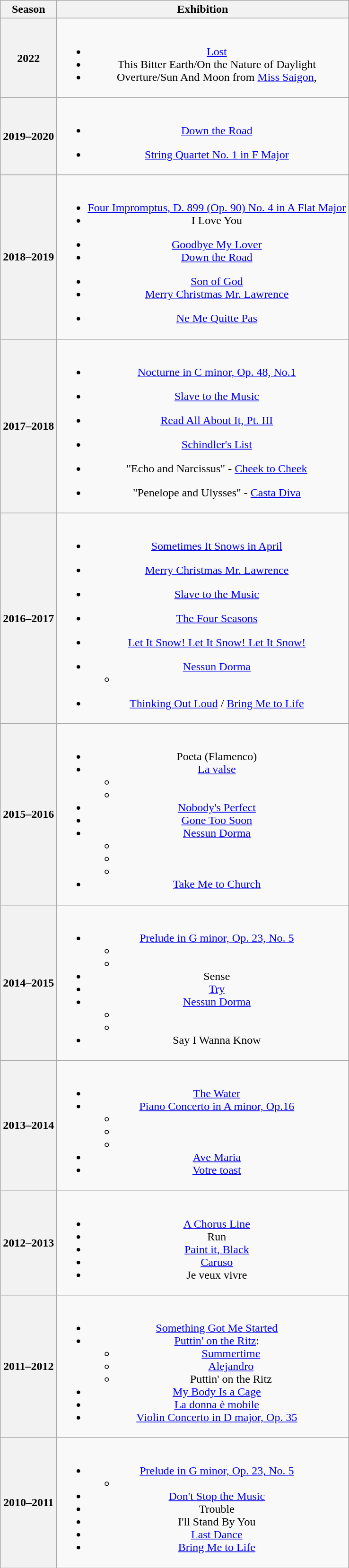<table class="wikitable" style="text-align:center">
<tr>
<th>Season</th>
<th>Exhibition</th>
</tr>
<tr>
<th>2022</th>
<td><br><ul><li><a href='#'>Lost</a> </li><li>This Bitter Earth/On the Nature of Daylight </li><li>Overture/Sun And Moon from <a href='#'>Miss Saigon</a>, </li></ul></td>
</tr>
<tr>
<th>2019–2020 <br></th>
<td><br><ul><li><a href='#'>Down the Road</a> </li></ul><ul><li><a href='#'>String Quartet No. 1 in F Major</a> </li></ul></td>
</tr>
<tr>
<th>2018–2019 <br></th>
<td><br><ul><li><a href='#'>Four Impromptus, D. 899 (Op. 90) No. 4 in A Flat Major</a> </li><li>I Love You </li></ul><ul><li><a href='#'>Goodbye My Lover</a> </li><li><a href='#'>Down the Road</a> </li></ul><ul><li><a href='#'>Son of God</a> </li><li><a href='#'>Merry Christmas Mr. Lawrence</a> </li></ul><ul><li><a href='#'>Ne Me Quitte Pas</a> </li></ul></td>
</tr>
<tr>
<th>2017–2018 <br></th>
<td><br><ul><li><a href='#'>Nocturne in C minor, Op. 48, No.1</a> </li></ul><ul><li><a href='#'>Slave to the Music</a> </li></ul><ul><li><a href='#'>Read All About It, Pt. III</a> </li></ul><ul><li><a href='#'>Schindler's List</a> </li></ul><ul><li>"Echo and Narcissus" - <a href='#'>Cheek to Cheek</a> </li></ul><ul><li>"Penelope and Ulysses" - <a href='#'>Casta Diva</a> </li></ul></td>
</tr>
<tr>
<th>2016–2017 <br></th>
<td><br><ul><li><a href='#'>Sometimes It Snows in April</a> </li></ul><ul><li><a href='#'>Merry Christmas Mr. Lawrence</a> </li></ul><ul><li><a href='#'>Slave to the Music</a> </li></ul><ul><li><a href='#'>The Four Seasons</a> </li></ul><ul><li><a href='#'>Let It Snow! Let It Snow! Let It Snow!</a> </li></ul><ul><li><a href='#'>Nessun Dorma</a> <ul><li></li></ul></li></ul><ul><li><a href='#'>Thinking Out Loud</a>  / <a href='#'>Bring Me to Life</a> </li></ul></td>
</tr>
<tr>
<th>2015–2016 <br></th>
<td><br><ul><li>Poeta (Flamenco) </li><li><a href='#'>La valse</a> <ul><li></li><li></li></ul></li><li><a href='#'>Nobody's Perfect</a> </li><li><a href='#'>Gone Too Soon</a> </li><li><a href='#'>Nessun Dorma</a> <ul><li></li><li></li><li></li></ul></li><li><a href='#'>Take Me to Church</a> </li></ul></td>
</tr>
<tr>
<th>2014–2015 <br></th>
<td><br><ul><li><a href='#'>Prelude in G minor, Op. 23, No. 5</a> <ul><li></li><li></li></ul></li><li>Sense </li><li><a href='#'>Try</a> </li><li><a href='#'>Nessun Dorma</a> <ul><li></li><li></li></ul></li><li>Say I Wanna Know </li></ul></td>
</tr>
<tr>
<th>2013–2014 <br></th>
<td><br><ul><li><a href='#'>The Water</a> </li><li><a href='#'>Piano Concerto in A minor, Op.16</a> <ul><li></li><li></li><li></li></ul></li><li><a href='#'>Ave Maria</a> </li><li><a href='#'>Votre toast</a> </li></ul></td>
</tr>
<tr>
<th>2012–2013 <br></th>
<td><br><ul><li><a href='#'>A Chorus Line</a> </li><li>Run </li><li><a href='#'>Paint it, Black</a> </li><li><a href='#'>Caruso</a> </li><li>Je veux vivre </li></ul></td>
</tr>
<tr>
<th>2011–2012 <br></th>
<td><br><ul><li><a href='#'>Something Got Me Started</a> </li><li><a href='#'>Puttin' on the Ritz</a>:<ul><li><a href='#'>Summertime</a> </li><li><a href='#'>Alejandro</a> </li><li>Puttin' on the Ritz </li></ul></li><li><a href='#'>My Body Is a Cage</a> </li><li><a href='#'>La donna è mobile</a> </li><li><a href='#'>Violin Concerto in D major, Op. 35</a> </li></ul></td>
</tr>
<tr>
<th>2010–2011 <br></th>
<td><br><ul><li><a href='#'>Prelude in G minor, Op. 23, No. 5</a> <ul><li></li></ul></li><li><a href='#'>Don't Stop the Music</a> </li><li>Trouble </li><li>I'll Stand By You </li><li><a href='#'>Last Dance</a> </li><li><a href='#'>Bring Me to Life</a> </li></ul></td>
</tr>
</table>
